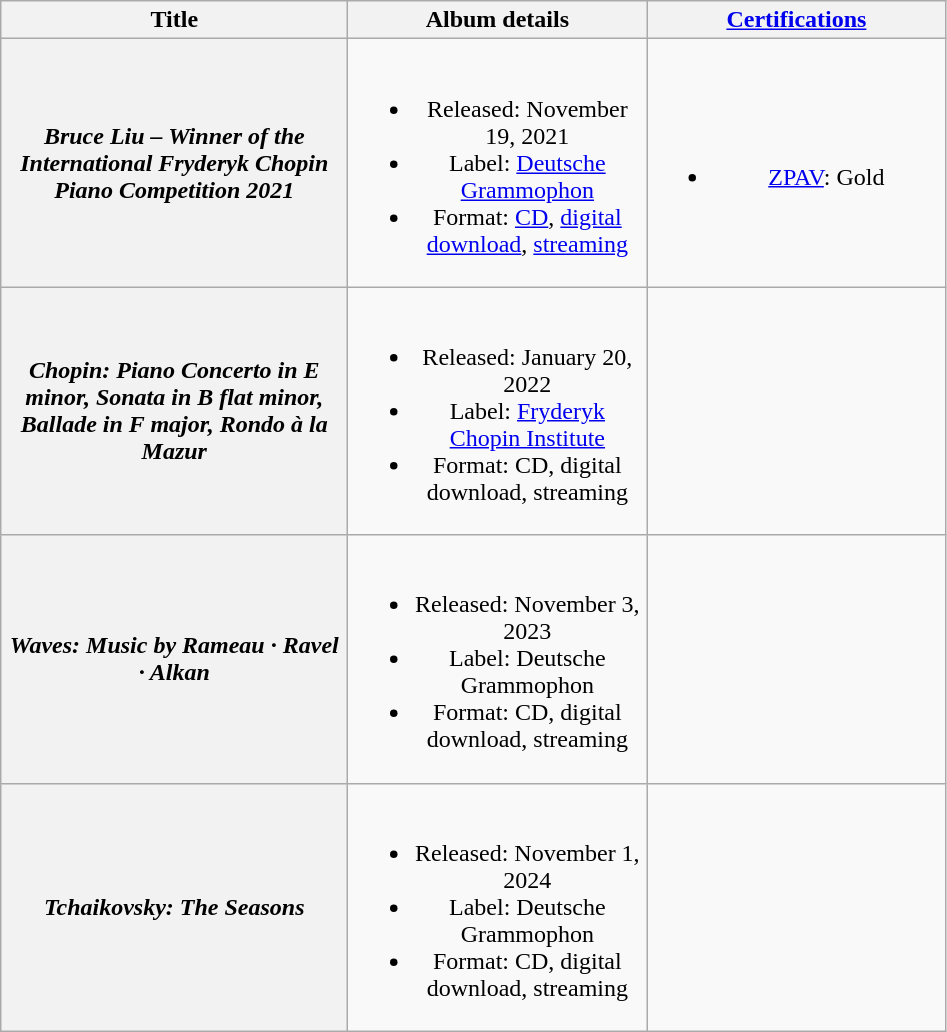<table class="wikitable plainrowheaders" style="text-align:center">
<tr>
<th style="width:14em;">Title</th>
<th style="width:12em;">Album details</th>
<th style="width:12em;"><a href='#'>Certifications</a></th>
</tr>
<tr>
<th scope="row"><em>Bruce Liu – Winner of the International Fryderyk Chopin Piano Competition 2021</em></th>
<td><br><ul><li>Released: November 19, 2021</li><li>Label: <a href='#'>Deutsche Grammophon</a></li><li>Format: <a href='#'>CD</a>, <a href='#'>digital download</a>, <a href='#'>streaming</a></li></ul></td>
<td><br><ul><li><a href='#'>ZPAV</a>: Gold</li></ul></td>
</tr>
<tr>
<th scope="row"><em>Chopin: Piano Concerto in E minor, Sonata in B flat minor, Ballade in F major, Rondo à la Mazur</em></th>
<td><br><ul><li>Released: January 20, 2022</li><li>Label: <a href='#'>Fryderyk Chopin Institute</a></li><li>Format: CD, digital download, streaming</li></ul></td>
<td></td>
</tr>
<tr>
<th scope="row"><em>Waves: Music by Rameau · Ravel · Alkan</em></th>
<td><br><ul><li>Released: November 3, 2023</li><li>Label: Deutsche Grammophon</li><li>Format: CD, digital download, streaming</li></ul></td>
<td></td>
</tr>
<tr>
<th scope="row"><em>Tchaikovsky: The Seasons</em></th>
<td><br><ul><li>Released: November 1, 2024</li><li>Label: Deutsche Grammophon</li><li>Format: CD, digital download, streaming</li></ul></td>
<td></td>
</tr>
</table>
